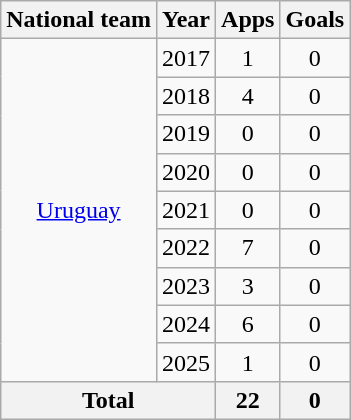<table class="wikitable" style="text-align:center">
<tr>
<th>National team</th>
<th>Year</th>
<th>Apps</th>
<th>Goals</th>
</tr>
<tr>
<td rowspan="9"><a href='#'>Uruguay</a></td>
<td>2017</td>
<td>1</td>
<td>0</td>
</tr>
<tr>
<td>2018</td>
<td>4</td>
<td>0</td>
</tr>
<tr>
<td>2019</td>
<td>0</td>
<td>0</td>
</tr>
<tr>
<td>2020</td>
<td>0</td>
<td>0</td>
</tr>
<tr>
<td>2021</td>
<td>0</td>
<td>0</td>
</tr>
<tr>
<td>2022</td>
<td>7</td>
<td>0</td>
</tr>
<tr>
<td>2023</td>
<td>3</td>
<td>0</td>
</tr>
<tr>
<td>2024</td>
<td>6</td>
<td>0</td>
</tr>
<tr>
<td>2025</td>
<td>1</td>
<td>0</td>
</tr>
<tr>
<th colspan="2">Total</th>
<th>22</th>
<th>0</th>
</tr>
</table>
